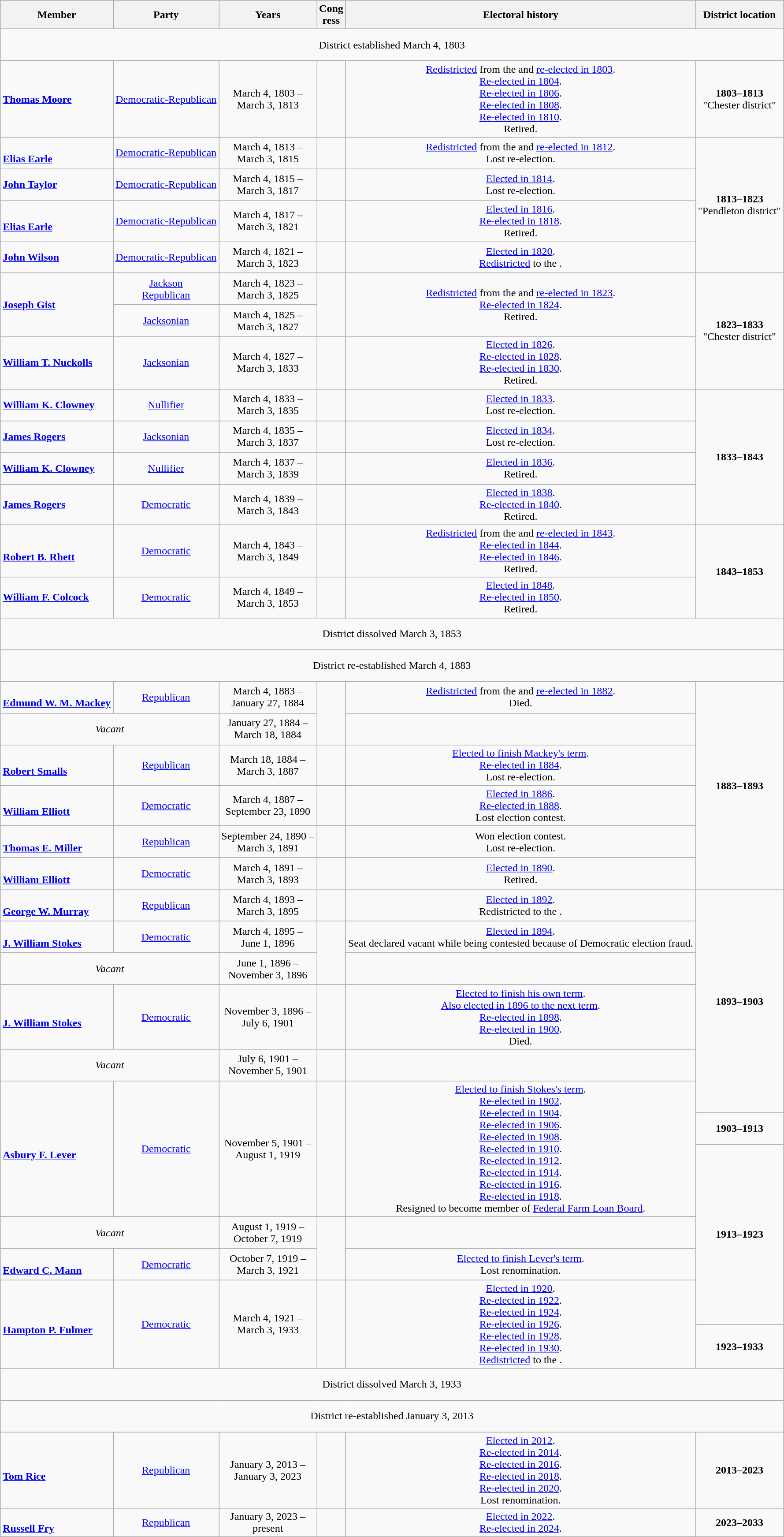<table class="wikitable" style="text-align:center">
<tr>
<th>Member<br></th>
<th>Party</th>
<th>Years</th>
<th>Cong<br>ress</th>
<th>Electoral history</th>
<th>District location</th>
</tr>
<tr style="height:3em">
<td colspan=6>District established March 4, 1803</td>
</tr>
<tr style="height:3em">
<td align=left><strong><a href='#'>Thomas Moore</a></strong><br></td>
<td><a href='#'>Democratic-Republican</a></td>
<td nowrap>March 4, 1803 –<br>March 3, 1813</td>
<td></td>
<td><a href='#'>Redistricted</a> from the  and <a href='#'>re-elected in 1803</a>.<br><a href='#'>Re-elected in 1804</a>.<br><a href='#'>Re-elected in 1806</a>.<br><a href='#'>Re-elected in 1808</a>.<br><a href='#'>Re-elected in 1810</a>.<br>Retired.</td>
<td><strong>1803–1813</strong><br>"Chester district"</td>
</tr>
<tr style="height:3em">
<td align=left><br><strong><a href='#'>Elias Earle</a></strong><br></td>
<td><a href='#'>Democratic-Republican</a></td>
<td nowrap>March 4, 1813 –<br>March 3, 1815</td>
<td></td>
<td><a href='#'>Redistricted</a> from the  and <a href='#'>re-elected in 1812</a>.<br>Lost re-election.</td>
<td rowspan=4><strong>1813–1823</strong><br>"Pendleton district"</td>
</tr>
<tr style="height:3em">
<td align=left><strong><a href='#'>John Taylor</a></strong><br></td>
<td><a href='#'>Democratic-Republican</a></td>
<td nowrap>March 4, 1815 –<br>March 3, 1817</td>
<td></td>
<td><a href='#'>Elected in 1814</a>.<br>Lost re-election.</td>
</tr>
<tr style="height:3em">
<td align=left><br><strong><a href='#'>Elias Earle</a></strong><br></td>
<td><a href='#'>Democratic-Republican</a></td>
<td nowrap>March 4, 1817 –<br>March 3, 1821</td>
<td></td>
<td><a href='#'>Elected in 1816</a>.<br><a href='#'>Re-elected in 1818</a>.<br>Retired.</td>
</tr>
<tr style="height:3em">
<td align=left><strong><a href='#'>John Wilson</a></strong><br></td>
<td><a href='#'>Democratic-Republican</a></td>
<td nowrap>March 4, 1821 –<br>March 3, 1823</td>
<td></td>
<td><a href='#'>Elected in 1820</a>.<br><a href='#'>Redistricted</a> to the .</td>
</tr>
<tr style="height:3em">
<td align=left rowspan=2><strong><a href='#'>Joseph Gist</a></strong><br></td>
<td><a href='#'>Jackson<br>Republican</a></td>
<td nowrap>March 4, 1823 –<br>March 3, 1825</td>
<td rowspan=2></td>
<td rowspan=2><a href='#'>Redistricted</a> from the  and <a href='#'>re-elected in 1823</a>.<br><a href='#'>Re-elected in 1824</a>.<br>Retired.</td>
<td rowspan=3><strong>1823–1833</strong><br>"Chester district"</td>
</tr>
<tr style="height:3em">
<td><a href='#'>Jacksonian</a></td>
<td nowrap>March 4, 1825 –<br>March 3, 1827</td>
</tr>
<tr style="height:3em">
<td align=left><strong><a href='#'>William T. Nuckolls</a></strong><br></td>
<td><a href='#'>Jacksonian</a></td>
<td nowrap>March 4, 1827 –<br>March 3, 1833</td>
<td></td>
<td><a href='#'>Elected in 1826</a>.<br><a href='#'>Re-elected in 1828</a>.<br><a href='#'>Re-elected in 1830</a>.<br>Retired.</td>
</tr>
<tr style="height:3em">
<td align=left><strong><a href='#'>William K. Clowney</a></strong><br></td>
<td><a href='#'>Nullifier</a></td>
<td nowrap>March 4, 1833 –<br>March 3, 1835</td>
<td></td>
<td><a href='#'>Elected in 1833</a>.<br>Lost re-election.</td>
<td rowspan=4><strong>1833–1843</strong><br></td>
</tr>
<tr style="height:3em">
<td align=left><strong><a href='#'>James Rogers</a></strong><br></td>
<td><a href='#'>Jacksonian</a></td>
<td nowrap>March 4, 1835 –<br>March 3, 1837</td>
<td></td>
<td><a href='#'>Elected in 1834</a>.<br>Lost re-election.</td>
</tr>
<tr style="height:3em">
<td align=left><strong><a href='#'>William K. Clowney</a></strong><br></td>
<td><a href='#'>Nullifier</a></td>
<td nowrap>March 4, 1837 –<br>March 3, 1839</td>
<td></td>
<td><a href='#'>Elected in 1836</a>.<br>Retired.</td>
</tr>
<tr style="height:3em">
<td align=left><strong><a href='#'>James Rogers</a></strong><br></td>
<td><a href='#'>Democratic</a></td>
<td nowrap>March 4, 1839 –<br>March 3, 1843</td>
<td></td>
<td><a href='#'>Elected in 1838</a>.<br><a href='#'>Re-elected in 1840</a>.<br>Retired.</td>
</tr>
<tr style="height:3em">
<td align=left><br><strong><a href='#'>Robert B. Rhett</a></strong><br></td>
<td><a href='#'>Democratic</a></td>
<td nowrap>March 4, 1843 –<br>March 3, 1849</td>
<td></td>
<td><a href='#'>Redistricted</a> from the  and <a href='#'>re-elected in 1843</a>.<br><a href='#'>Re-elected in 1844</a>.<br><a href='#'>Re-elected in 1846</a>.<br>Retired.</td>
<td rowspan=2><strong>1843–1853</strong><br></td>
</tr>
<tr style="height:3em">
<td align=left><strong><a href='#'>William F. Colcock</a></strong><br></td>
<td><a href='#'>Democratic</a></td>
<td nowrap>March 4, 1849 –<br>March 3, 1853</td>
<td></td>
<td><a href='#'>Elected in 1848</a>.<br><a href='#'>Re-elected in 1850</a>.<br>Retired.</td>
</tr>
<tr style="height:3em">
<td colspan=6>District dissolved March 3, 1853</td>
</tr>
<tr style="height:3em">
<td colspan=6>District re-established March 4, 1883</td>
</tr>
<tr style="height:3em">
<td align=left><br><strong><a href='#'>Edmund W. M. Mackey</a></strong><br></td>
<td><a href='#'>Republican</a></td>
<td nowrap>March 4, 1883 –<br>January 27, 1884</td>
<td rowspan=2></td>
<td><a href='#'>Redistricted</a> from the  and <a href='#'>re-elected in 1882</a>.<br>Died.</td>
<td rowspan=6><strong>1883–1893</strong><br></td>
</tr>
<tr style="height:3em">
<td colspan=2><em>Vacant</em></td>
<td nowrap>January 27, 1884 –<br>March 18, 1884</td>
</tr>
<tr style="height:3em">
<td align=left><br><strong><a href='#'>Robert Smalls</a></strong><br></td>
<td><a href='#'>Republican</a></td>
<td nowrap>March 18, 1884 –<br>March 3, 1887</td>
<td></td>
<td><a href='#'>Elected to finish Mackey's term</a>.<br><a href='#'>Re-elected in 1884</a>.<br>Lost re-election.</td>
</tr>
<tr style="height:3em">
<td align=left><br><strong><a href='#'>William Elliott</a></strong><br></td>
<td><a href='#'>Democratic</a></td>
<td nowrap>March 4, 1887 –<br>September 23, 1890</td>
<td></td>
<td><a href='#'>Elected in 1886</a>.<br><a href='#'>Re-elected in 1888</a>.<br>Lost election contest.</td>
</tr>
<tr style="height:3em">
<td align=left><br><strong><a href='#'>Thomas E. Miller</a></strong><br></td>
<td><a href='#'>Republican</a></td>
<td nowrap>September 24, 1890 –<br>March 3, 1891</td>
<td></td>
<td>Won election contest.<br>Lost re-election.</td>
</tr>
<tr style="height:3em">
<td align=left><br><strong><a href='#'>William Elliott</a></strong><br></td>
<td><a href='#'>Democratic</a></td>
<td nowrap>March 4, 1891 –<br>March 3, 1893</td>
<td></td>
<td><a href='#'>Elected in 1890</a>.<br>Retired.</td>
</tr>
<tr style="height:3em">
<td align=left><br><strong><a href='#'>George W. Murray</a></strong><br></td>
<td><a href='#'>Republican</a></td>
<td nowrap>March 4, 1893 –<br>March 3, 1895</td>
<td></td>
<td><a href='#'>Elected in 1892</a>.<br>Redistricted to the .<br></td>
<td rowspan=6><strong>1893–1903</strong><br></td>
</tr>
<tr style="height:3em">
<td align=left><br><strong><a href='#'>J. William Stokes</a></strong><br></td>
<td><a href='#'>Democratic</a></td>
<td nowrap>March 4, 1895 –<br>June 1, 1896</td>
<td rowspan=2></td>
<td><a href='#'>Elected in 1894</a>.<br>Seat declared vacant while being contested because of Democratic election fraud.</td>
</tr>
<tr style="height:3em">
<td colspan=2><em>Vacant</em></td>
<td nowrap>June 1, 1896 –<br>November 3, 1896</td>
</tr>
<tr style="height:3em">
<td align=left><br><strong><a href='#'>J. William Stokes</a></strong><br></td>
<td><a href='#'>Democratic</a></td>
<td nowrap>November 3, 1896 –<br>July 6, 1901</td>
<td></td>
<td><a href='#'>Elected to finish his own term</a>.<br><a href='#'>Also elected in 1896 to the next term</a>.<br><a href='#'>Re-elected in 1898</a>.<br><a href='#'>Re-elected in 1900</a>.<br>Died.</td>
</tr>
<tr style="height:3em">
<td colspan=2><em>Vacant</em></td>
<td nowrap>July 6, 1901 –<br>November 5, 1901</td>
<td></td>
</tr>
<tr style="height:3em">
<td rowspan=3; align=left><br><strong><a href='#'>Asbury F. Lever</a></strong><br></td>
<td rowspan=3; ><a href='#'>Democratic</a></td>
<td rowspan=3; nowrap>November 5, 1901 –<br>August 1, 1919</td>
<td rowspan=3></td>
<td rowspan=3><a href='#'>Elected to finish Stokes's term</a>.<br><a href='#'>Re-elected in 1902</a>.<br><a href='#'>Re-elected in 1904</a>.<br><a href='#'>Re-elected in 1906</a>.<br><a href='#'>Re-elected in 1908</a>.<br><a href='#'>Re-elected in 1910</a>.<br><a href='#'>Re-elected in 1912</a>.<br><a href='#'>Re-elected in 1914</a>.<br><a href='#'>Re-elected in 1916</a>.<br><a href='#'>Re-elected in 1918</a>.<br>Resigned to become member of <a href='#'>Federal Farm Loan Board</a>.</td>
</tr>
<tr style="height:3em">
<td><strong>1903–1913</strong><br></td>
</tr>
<tr style="height:3em">
<td rowspan=4><strong>1913–1923</strong><br></td>
</tr>
<tr style="height:3em">
<td colspan=2><em>Vacant</em></td>
<td nowrap>August 1, 1919 –<br>October 7, 1919</td>
<td rowspan=2></td>
</tr>
<tr style="height:3em">
<td align=left><br><strong><a href='#'>Edward C. Mann</a></strong><br></td>
<td><a href='#'>Democratic</a></td>
<td nowrap>October 7, 1919 –<br>March 3, 1921</td>
<td><a href='#'>Elected to finish Lever's term</a>.<br>Lost renomination.</td>
</tr>
<tr style="height:3em">
<td rowspan=2; align=left><br><strong><a href='#'>Hampton P. Fulmer</a></strong><br></td>
<td rowspan=2; ><a href='#'>Democratic</a></td>
<td rowspan=2; nowrap>March 4, 1921 –<br>March 3, 1933</td>
<td rowspan=2></td>
<td rowspan=2><a href='#'>Elected in 1920</a>.<br><a href='#'>Re-elected in 1922</a>.<br><a href='#'>Re-elected in 1924</a>.<br><a href='#'>Re-elected in 1926</a>.<br><a href='#'>Re-elected in 1928</a>.<br><a href='#'>Re-elected in 1930</a>.<br><a href='#'>Redistricted</a> to the .</td>
</tr>
<tr style="height:3em">
<td><strong>1923–1933</strong><br></td>
</tr>
<tr style="height:3em">
<td colspan=6>District dissolved March 3, 1933</td>
</tr>
<tr style="height:3em">
<td colspan=6>District re-established January 3, 2013</td>
</tr>
<tr style="height:3em">
<td align=left><br><strong><a href='#'>Tom Rice</a></strong><br></td>
<td><a href='#'>Republican</a></td>
<td nowrap>January 3, 2013 –<br>January 3, 2023</td>
<td></td>
<td><a href='#'>Elected in 2012</a>.<br><a href='#'>Re-elected in 2014</a>.<br><a href='#'>Re-elected in 2016</a>.<br><a href='#'>Re-elected in 2018</a>.<br><a href='#'>Re-elected in 2020</a>.<br>Lost renomination.</td>
<td><strong>2013–2023</strong><br></td>
</tr>
<tr>
<td align=left> <br><strong><a href='#'>Russell Fry</a></strong><br></td>
<td><a href='#'>Republican</a></td>
<td>January 3, 2023 –<br>present</td>
<td></td>
<td><a href='#'>Elected in 2022</a>.<br><a href='#'>Re-elected in 2024</a>.</td>
<td><strong>2023–2033</strong><br></td>
</tr>
</table>
